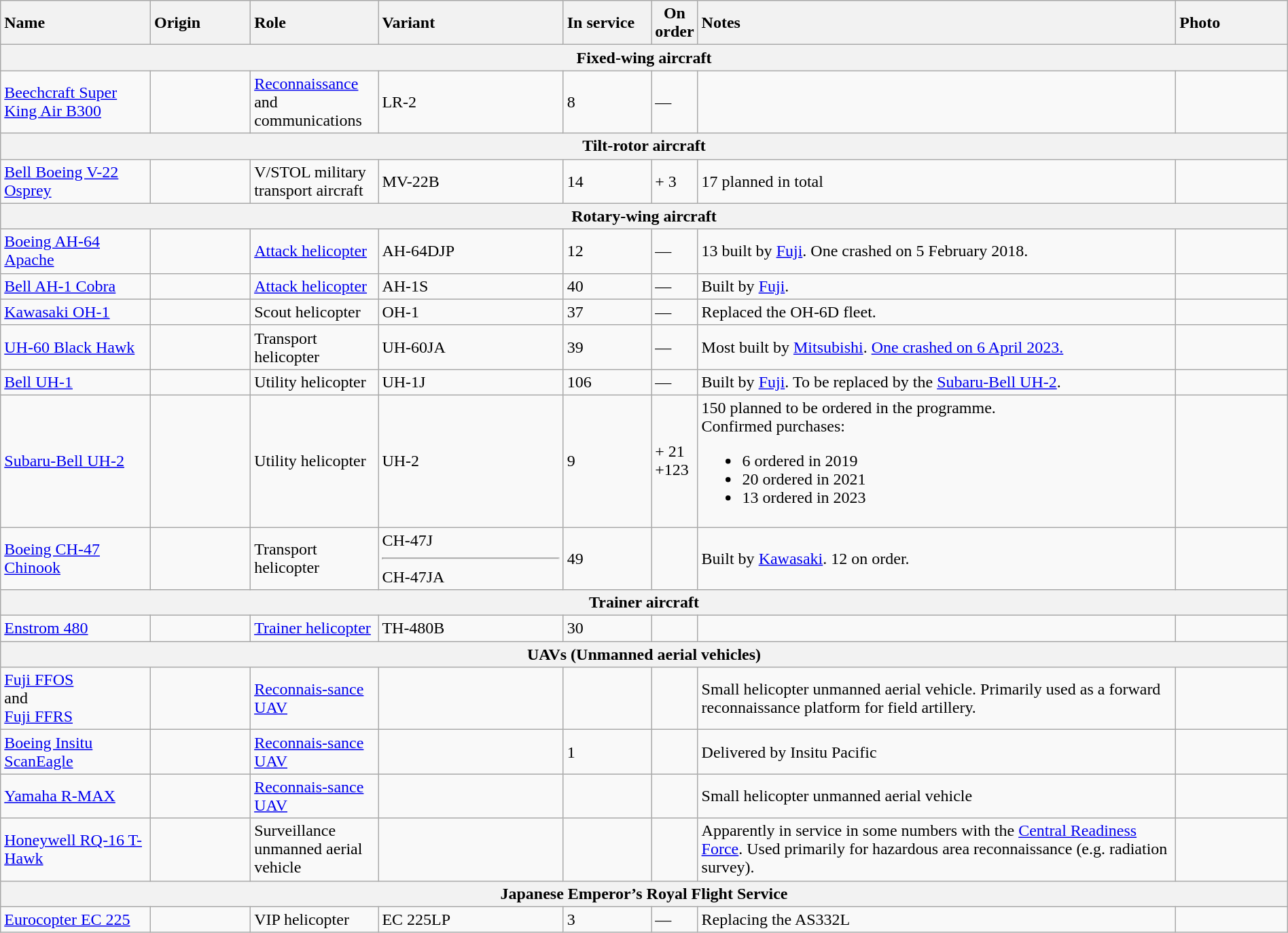<table class="wikitable" style="margin:auto; width:100%;">
<tr>
<th style="text-align: left; width:12%;">Name</th>
<th style="text-align: left; width:8%;">Origin</th>
<th style="text-align: left; width:10%;">Role</th>
<th style="text-align: left; width:15%;">Variant</th>
<th style="text-align: left; width:7%;">In service</th>
<th>On order</th>
<th style="text-align: left; width:39%;">Notes</th>
<th style="text-align: left; width:10%; ">Photo</th>
</tr>
<tr>
<th colspan="8" style="align: center;">Fixed-wing aircraft</th>
</tr>
<tr>
<td><a href='#'>Beechcraft Super King Air B300</a></td>
<td></td>
<td><a href='#'>Reconnaissance</a> and communications</td>
<td>LR-2</td>
<td>8</td>
<td>—</td>
<td></td>
<td></td>
</tr>
<tr>
<th colspan="8">Tilt-rotor aircraft</th>
</tr>
<tr>
<td><a href='#'>Bell Boeing V-22 Osprey</a></td>
<td></td>
<td>V/STOL military transport aircraft</td>
<td>MV-22B</td>
<td>14 </td>
<td>+ 3 </td>
<td>17 planned in total </td>
<td></td>
</tr>
<tr>
<th colspan="8" style="align: center;">Rotary-wing aircraft</th>
</tr>
<tr>
<td><a href='#'>Boeing AH-64 Apache</a></td>
<td></td>
<td><a href='#'>Attack helicopter</a></td>
<td>AH-64DJP</td>
<td>12 </td>
<td>—</td>
<td>13 built by <a href='#'>Fuji</a>. One crashed on 5 February 2018.</td>
<td></td>
</tr>
<tr>
<td><a href='#'>Bell AH-1 Cobra</a></td>
<td></td>
<td><a href='#'>Attack helicopter</a></td>
<td>AH-1S</td>
<td>40 </td>
<td>—</td>
<td>Built by <a href='#'>Fuji</a>.</td>
<td></td>
</tr>
<tr>
<td><a href='#'>Kawasaki OH-1</a></td>
<td></td>
<td>Scout helicopter</td>
<td>OH-1</td>
<td>37 </td>
<td>—</td>
<td>Replaced the OH-6D fleet.</td>
<td></td>
</tr>
<tr>
<td><a href='#'>UH-60 Black Hawk</a></td>
<td></td>
<td>Transport helicopter</td>
<td>UH-60JA</td>
<td>39 </td>
<td>—</td>
<td>Most built by <a href='#'>Mitsubishi</a>. <a href='#'>One crashed on 6 April 2023.</a></td>
<td></td>
</tr>
<tr>
<td><a href='#'>Bell UH-1</a></td>
<td></td>
<td>Utility helicopter</td>
<td>UH-1J</td>
<td>106 </td>
<td>—</td>
<td>Built by <a href='#'>Fuji</a>. To be replaced by the <a href='#'>Subaru-Bell UH-2</a>.</td>
<td></td>
</tr>
<tr>
<td><a href='#'>Subaru-Bell UH-2</a></td>
<td></td>
<td>Utility helicopter</td>
<td>UH-2</td>
<td>9 </td>
<td>+ 21<br>+123
</td>
<td>150 planned to be ordered in the programme.<br>Confirmed purchases:<ul><li>6 ordered in 2019</li><li>20 ordered in 2021</li><li>13 ordered in 2023</li></ul></td>
<td></td>
</tr>
<tr>
<td><a href='#'>Boeing CH-47 Chinook</a></td>
<td></td>
<td>Transport helicopter</td>
<td>CH-47J<hr>CH-47JA</td>
<td>49 </td>
<td></td>
<td>Built by <a href='#'>Kawasaki</a>. 12 on order.</td>
<td></td>
</tr>
<tr>
<th colspan="8">Trainer aircraft</th>
</tr>
<tr>
<td><a href='#'>Enstrom 480</a></td>
<td></td>
<td><a href='#'>Trainer helicopter</a></td>
<td>TH-480B</td>
<td>30 </td>
<td></td>
<td></td>
<td></td>
</tr>
<tr>
<th colspan="8" style="align: center;">UAVs (Unmanned aerial vehicles)</th>
</tr>
<tr>
<td><a href='#'>Fuji FFOS</a><br>and<br><a href='#'>Fuji FFRS</a></td>
<td></td>
<td><a href='#'>Reconnais-sance UAV</a></td>
<td></td>
<td></td>
<td></td>
<td>Small helicopter unmanned aerial vehicle. Primarily used as a forward reconnaissance platform for field artillery.</td>
<td></td>
</tr>
<tr>
<td><a href='#'>Boeing Insitu ScanEagle</a></td>
<td></td>
<td><a href='#'>Reconnais-sance UAV</a></td>
<td></td>
<td>1</td>
<td></td>
<td>Delivered by Insitu Pacific</td>
<td></td>
</tr>
<tr>
<td><a href='#'>Yamaha R-MAX</a></td>
<td></td>
<td><a href='#'>Reconnais-sance UAV</a></td>
<td></td>
<td></td>
<td></td>
<td>Small helicopter unmanned aerial vehicle</td>
<td></td>
</tr>
<tr>
<td><a href='#'>Honeywell RQ-16 T-Hawk</a></td>
<td></td>
<td>Surveillance unmanned aerial vehicle</td>
<td></td>
<td></td>
<td></td>
<td>Apparently in service in some numbers with the <a href='#'>Central Readiness Force</a>. Used primarily for hazardous area reconnaissance (e.g. radiation survey).</td>
<td></td>
</tr>
<tr>
<th colspan="8">Japanese Emperor’s Royal Flight Service</th>
</tr>
<tr>
<td><a href='#'>Eurocopter EC 225</a></td>
<td></td>
<td>VIP helicopter</td>
<td>EC 225LP</td>
<td>3</td>
<td>—</td>
<td>Replacing the AS332L</td>
<td></td>
</tr>
</table>
